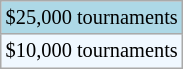<table class="wikitable" style="font-size:85%">
<tr style="background:lightblue;">
<td>$25,000 tournaments</td>
</tr>
<tr style="background:#f0f8ff;">
<td>$10,000 tournaments</td>
</tr>
</table>
